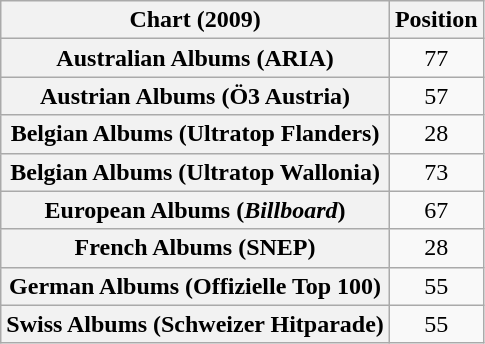<table class="wikitable sortable plainrowheaders" style="text-align:center">
<tr>
<th scope="col">Chart (2009)</th>
<th scope="col">Position</th>
</tr>
<tr>
<th scope="row">Australian Albums (ARIA)</th>
<td>77</td>
</tr>
<tr>
<th scope="row">Austrian Albums (Ö3 Austria)</th>
<td>57</td>
</tr>
<tr>
<th scope="row">Belgian Albums (Ultratop Flanders)</th>
<td>28</td>
</tr>
<tr>
<th scope="row">Belgian Albums (Ultratop Wallonia)</th>
<td>73</td>
</tr>
<tr>
<th scope="row">European Albums (<em>Billboard</em>)</th>
<td>67</td>
</tr>
<tr>
<th scope="row">French Albums (SNEP)</th>
<td>28</td>
</tr>
<tr>
<th scope="row">German Albums (Offizielle Top 100)</th>
<td>55</td>
</tr>
<tr>
<th scope="row">Swiss Albums (Schweizer Hitparade)</th>
<td>55</td>
</tr>
</table>
